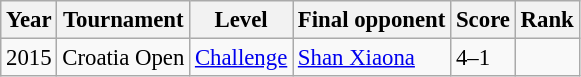<table class="sortable wikitable" style="font-size: 95%;">
<tr>
<th>Year</th>
<th>Tournament</th>
<th>Level</th>
<th>Final opponent</th>
<th>Score</th>
<th>Rank</th>
</tr>
<tr>
<td>2015</td>
<td>Croatia Open</td>
<td><a href='#'>Challenge</a></td>
<td><a href='#'>Shan Xiaona</a></td>
<td>4–1</td>
<td></td>
</tr>
</table>
